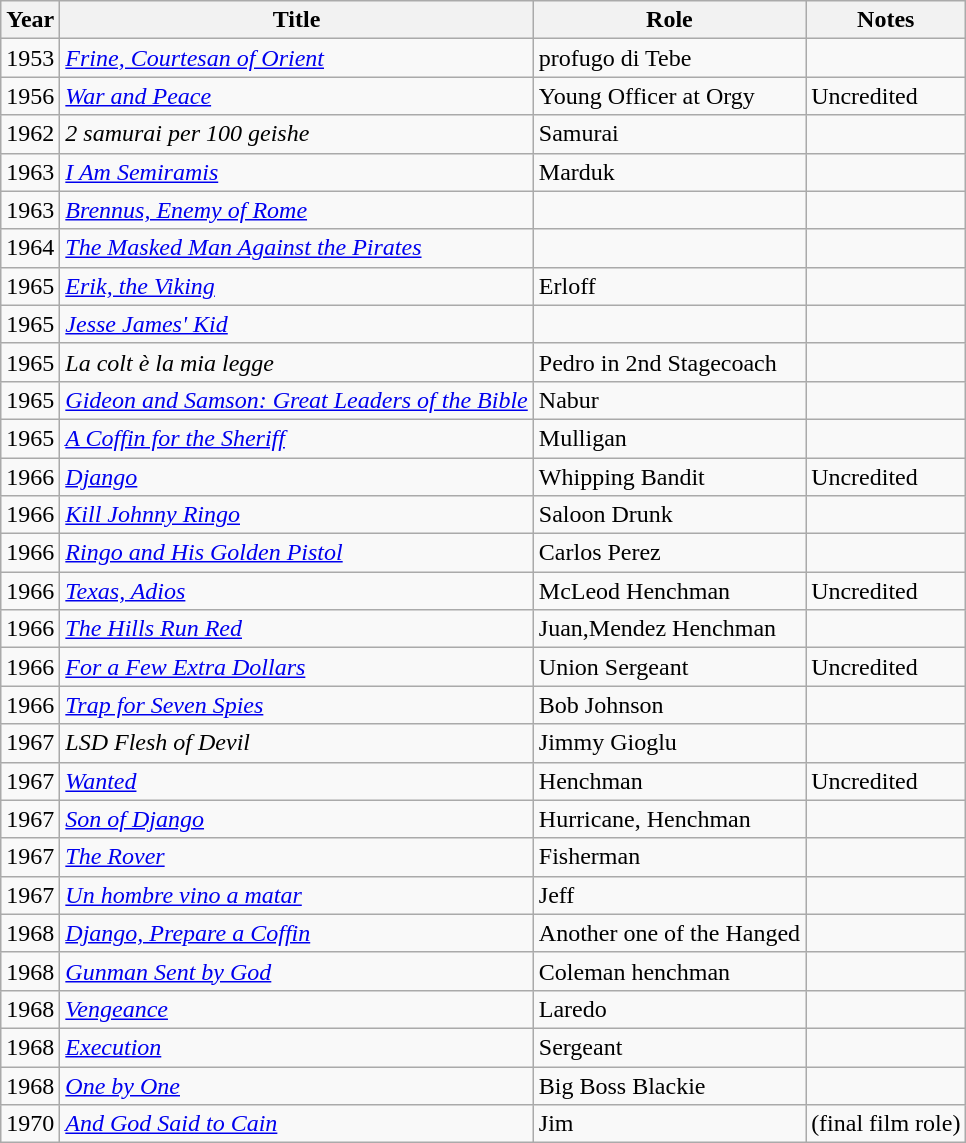<table class="wikitable sortable">
<tr>
<th>Year</th>
<th>Title</th>
<th>Role</th>
<th class="unsortable">Notes</th>
</tr>
<tr>
<td>1953</td>
<td><em><a href='#'>Frine, Courtesan of Orient</a></em></td>
<td>profugo di Tebe</td>
<td></td>
</tr>
<tr>
<td>1956</td>
<td><em><a href='#'>War and Peace</a></em></td>
<td>Young Officer at Orgy</td>
<td>Uncredited</td>
</tr>
<tr>
<td>1962</td>
<td><em>2 samurai per 100 geishe</em></td>
<td>Samurai</td>
<td></td>
</tr>
<tr>
<td>1963</td>
<td><em><a href='#'>I Am Semiramis</a></em></td>
<td>Marduk</td>
<td></td>
</tr>
<tr>
<td>1963</td>
<td><em><a href='#'>Brennus, Enemy of Rome</a></em></td>
<td></td>
<td></td>
</tr>
<tr>
<td>1964</td>
<td><em><a href='#'>The Masked Man Against the Pirates</a></em></td>
<td></td>
<td></td>
</tr>
<tr>
<td>1965</td>
<td><em><a href='#'>Erik, the Viking</a></em></td>
<td>Erloff</td>
<td></td>
</tr>
<tr>
<td>1965</td>
<td><em><a href='#'>Jesse James' Kid</a></em></td>
<td></td>
<td></td>
</tr>
<tr>
<td>1965</td>
<td><em>La colt è la mia legge</em></td>
<td>Pedro in 2nd Stagecoach</td>
<td></td>
</tr>
<tr>
<td>1965</td>
<td><em><a href='#'>Gideon and Samson: Great Leaders of the Bible</a></em></td>
<td>Nabur</td>
<td></td>
</tr>
<tr>
<td>1965</td>
<td><em><a href='#'>A Coffin for the Sheriff</a></em></td>
<td>Mulligan</td>
<td></td>
</tr>
<tr>
<td>1966</td>
<td><em><a href='#'>Django</a></em></td>
<td>Whipping Bandit</td>
<td>Uncredited</td>
</tr>
<tr>
<td>1966</td>
<td><em><a href='#'>Kill Johnny Ringo</a></em></td>
<td>Saloon Drunk</td>
<td></td>
</tr>
<tr>
<td>1966</td>
<td><em><a href='#'>Ringo and His Golden Pistol</a></em></td>
<td>Carlos Perez</td>
<td></td>
</tr>
<tr>
<td>1966</td>
<td><em><a href='#'>Texas, Adios</a></em></td>
<td>McLeod Henchman</td>
<td>Uncredited</td>
</tr>
<tr>
<td>1966</td>
<td><em><a href='#'>The Hills Run Red</a></em></td>
<td>Juan,Mendez Henchman</td>
<td></td>
</tr>
<tr>
<td>1966</td>
<td><em><a href='#'>For a Few Extra Dollars</a></em></td>
<td>Union Sergeant</td>
<td>Uncredited</td>
</tr>
<tr>
<td>1966</td>
<td><em><a href='#'>Trap for Seven Spies</a></em></td>
<td>Bob Johnson</td>
<td></td>
</tr>
<tr>
<td>1967</td>
<td><em>LSD Flesh of Devil</em></td>
<td>Jimmy Gioglu</td>
<td></td>
</tr>
<tr>
<td>1967</td>
<td><em><a href='#'>Wanted</a></em></td>
<td>Henchman</td>
<td>Uncredited</td>
</tr>
<tr>
<td>1967</td>
<td><em><a href='#'>Son of Django</a></em></td>
<td>Hurricane, Henchman</td>
<td></td>
</tr>
<tr>
<td>1967</td>
<td><em><a href='#'>The Rover</a></em></td>
<td>Fisherman</td>
<td></td>
</tr>
<tr>
<td>1967</td>
<td><em><a href='#'>Un hombre vino a matar</a></em></td>
<td>Jeff</td>
<td></td>
</tr>
<tr>
<td>1968</td>
<td><em><a href='#'>Django, Prepare a Coffin</a></em></td>
<td>Another one of the Hanged</td>
<td></td>
</tr>
<tr>
<td>1968</td>
<td><em><a href='#'>Gunman Sent by God</a></em></td>
<td>Coleman henchman</td>
<td></td>
</tr>
<tr>
<td>1968</td>
<td><em><a href='#'>Vengeance</a></em></td>
<td>Laredo</td>
<td></td>
</tr>
<tr>
<td>1968</td>
<td><em><a href='#'>Execution</a></em></td>
<td>Sergeant</td>
<td></td>
</tr>
<tr>
<td>1968</td>
<td><em><a href='#'>One by One</a></em></td>
<td>Big Boss Blackie</td>
<td></td>
</tr>
<tr>
<td>1970</td>
<td><em><a href='#'>And God Said to Cain</a></em></td>
<td>Jim</td>
<td>(final film role)</td>
</tr>
</table>
